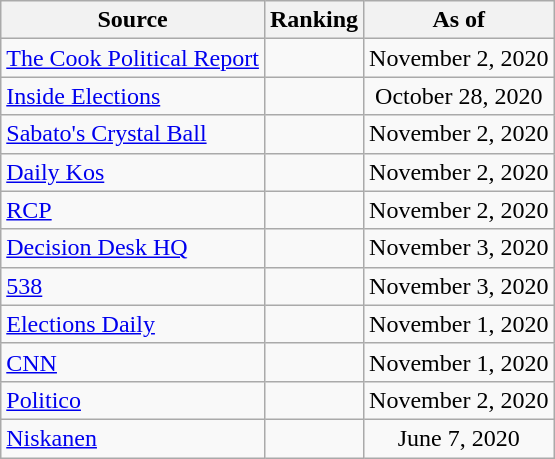<table class="wikitable" style="text-align:center">
<tr>
<th>Source</th>
<th>Ranking</th>
<th>As of</th>
</tr>
<tr>
<td align=left><a href='#'>The Cook Political Report</a></td>
<td></td>
<td>November 2, 2020</td>
</tr>
<tr>
<td align=left><a href='#'>Inside Elections</a></td>
<td></td>
<td>October 28, 2020</td>
</tr>
<tr>
<td align=left><a href='#'>Sabato's Crystal Ball</a></td>
<td></td>
<td>November 2, 2020</td>
</tr>
<tr>
<td align="left"><a href='#'>Daily Kos</a></td>
<td></td>
<td>November 2, 2020</td>
</tr>
<tr>
<td align="left"><a href='#'>RCP</a></td>
<td></td>
<td>November 2, 2020</td>
</tr>
<tr>
<td align="left"><a href='#'>Decision Desk HQ</a></td>
<td></td>
<td>November 3, 2020</td>
</tr>
<tr>
<td align="left"><a href='#'>538</a></td>
<td></td>
<td>November 3, 2020</td>
</tr>
<tr>
<td align="left"><a href='#'>Elections Daily</a></td>
<td></td>
<td>November 1, 2020</td>
</tr>
<tr>
<td align="left"><a href='#'>CNN</a></td>
<td></td>
<td>November 1, 2020</td>
</tr>
<tr>
<td align="left"><a href='#'>Politico</a></td>
<td></td>
<td>November 2, 2020</td>
</tr>
<tr>
<td align="left"><a href='#'>Niskanen</a></td>
<td></td>
<td>June 7, 2020</td>
</tr>
</table>
